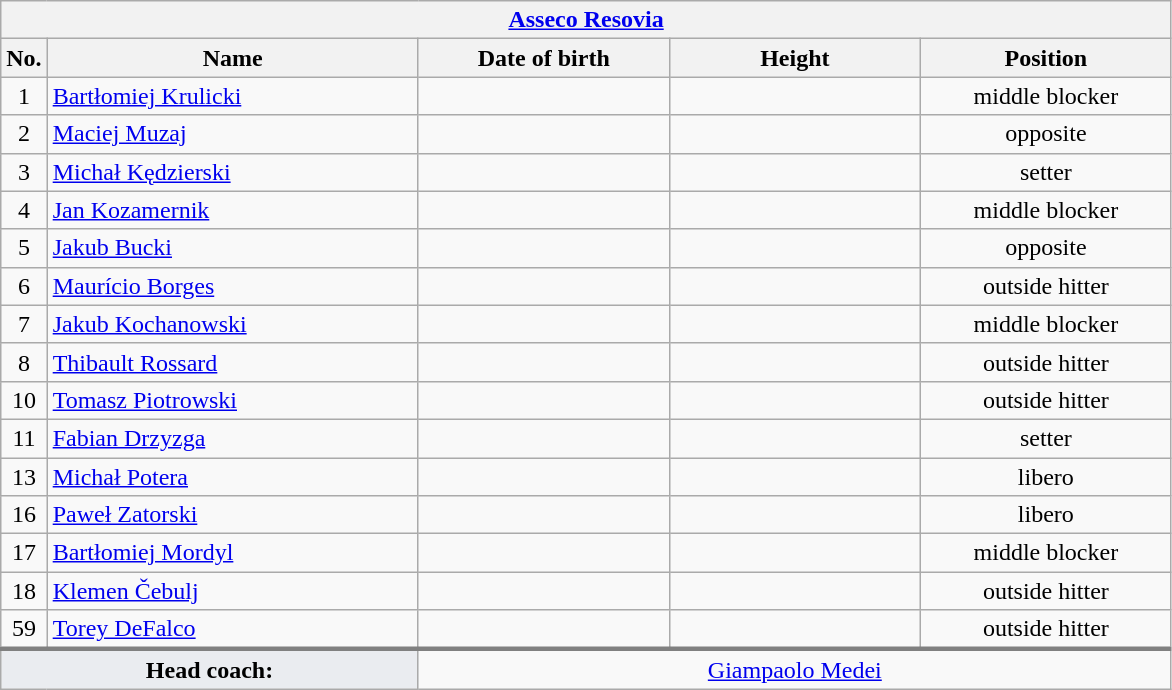<table class="wikitable collapsible collapsed" style="font-size:100%; text-align:center">
<tr>
<th colspan=5 style="width:30em"><a href='#'>Asseco Resovia</a></th>
</tr>
<tr>
<th>No.</th>
<th style="width:15em">Name</th>
<th style="width:10em">Date of birth</th>
<th style="width:10em">Height</th>
<th style="width:10em">Position</th>
</tr>
<tr>
<td>1</td>
<td align=left> <a href='#'>Bartłomiej Krulicki</a></td>
<td align=right></td>
<td></td>
<td>middle blocker</td>
</tr>
<tr>
<td>2</td>
<td align=left> <a href='#'>Maciej Muzaj</a></td>
<td align=right></td>
<td></td>
<td>opposite</td>
</tr>
<tr>
<td>3</td>
<td align=left> <a href='#'>Michał Kędzierski</a></td>
<td align=right></td>
<td></td>
<td>setter</td>
</tr>
<tr>
<td>4</td>
<td align=left> <a href='#'>Jan Kozamernik</a></td>
<td align=right></td>
<td></td>
<td>middle blocker</td>
</tr>
<tr>
<td>5</td>
<td align=left> <a href='#'>Jakub Bucki</a></td>
<td align=right></td>
<td></td>
<td>opposite</td>
</tr>
<tr>
<td>6</td>
<td align=left> <a href='#'>Maurício Borges</a></td>
<td align=right></td>
<td></td>
<td>outside hitter</td>
</tr>
<tr>
<td>7</td>
<td align=left> <a href='#'>Jakub Kochanowski</a></td>
<td align=right></td>
<td></td>
<td>middle blocker</td>
</tr>
<tr>
<td>8</td>
<td align=left> <a href='#'>Thibault Rossard</a></td>
<td align=right></td>
<td></td>
<td>outside hitter</td>
</tr>
<tr>
<td>10</td>
<td align=left> <a href='#'>Tomasz Piotrowski</a></td>
<td align=right></td>
<td></td>
<td>outside hitter</td>
</tr>
<tr>
<td>11</td>
<td align=left> <a href='#'>Fabian Drzyzga</a></td>
<td align=right></td>
<td></td>
<td>setter</td>
</tr>
<tr>
<td>13</td>
<td align=left> <a href='#'>Michał Potera</a></td>
<td align=right></td>
<td></td>
<td>libero</td>
</tr>
<tr>
<td>16</td>
<td align=left> <a href='#'>Paweł Zatorski</a></td>
<td align=right></td>
<td></td>
<td>libero</td>
</tr>
<tr>
<td>17</td>
<td align=left> <a href='#'>Bartłomiej Mordyl</a></td>
<td align=right></td>
<td></td>
<td>middle blocker</td>
</tr>
<tr>
<td>18</td>
<td align=left> <a href='#'>Klemen Čebulj</a></td>
<td align=right></td>
<td></td>
<td>outside hitter</td>
</tr>
<tr>
<td>59</td>
<td align=left> <a href='#'>Torey DeFalco</a></td>
<td align=right></td>
<td></td>
<td>outside hitter</td>
</tr>
<tr style="border-top: 3px solid grey">
<td colspan=2 style="background:#EAECF0"><strong>Head coach:</strong></td>
<td colspan=3> <a href='#'>Giampaolo Medei</a></td>
</tr>
</table>
